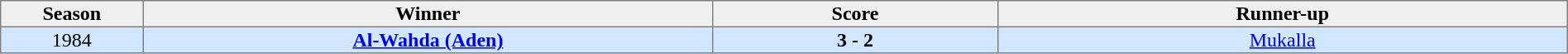<table border=1 cellpadding=1 cellspacing=0 width=100% style="border-collapse:collapse">
<tr align=center style="background:#efefef;">
<th width=5%>Season</th>
<th width=20%>Winner</th>
<th width=10%>Score</th>
<th width=20%>Runner-up</th>
</tr>
<tr align=center bgcolor=#D0E7FF>
<td>1984</td>
<td><strong><a href='#'>Al-Wahda (Aden)</a></strong></td>
<td><strong>3 - 2</strong></td>
<td><a href='#'>Mukalla</a></td>
</tr>
</table>
